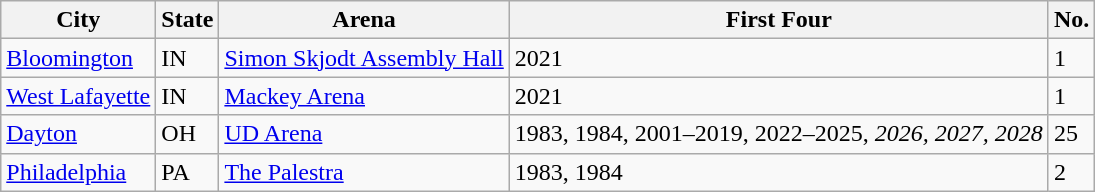<table class="wikitable sortable">
<tr valign="baseline">
<th>City</th>
<th>State</th>
<th>Arena</th>
<th>First Four</th>
<th>No.</th>
</tr>
<tr>
<td><a href='#'>Bloomington</a></td>
<td>IN</td>
<td><a href='#'>Simon Skjodt Assembly Hall</a></td>
<td>2021</td>
<td>1</td>
</tr>
<tr>
<td><a href='#'>West Lafayette</a></td>
<td>IN</td>
<td><a href='#'>Mackey Arena</a></td>
<td>2021</td>
<td>1</td>
</tr>
<tr>
<td><a href='#'>Dayton</a></td>
<td>OH</td>
<td><a href='#'>UD Arena</a></td>
<td>1983, 1984, 2001–2019, 2022–2025, <em>2026, 2027, 2028</em></td>
<td>25</td>
</tr>
<tr>
<td><a href='#'>Philadelphia</a></td>
<td>PA</td>
<td><a href='#'>The Palestra</a></td>
<td>1983, 1984</td>
<td>2</td>
</tr>
</table>
